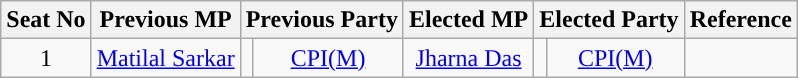<table class="wikitable">
<tr>
<th>Seat No</th>
<th>Previous MP</th>
<th colspan=2>Previous Party</th>
<th>Elected MP</th>
<th colspan=2>Elected Party</th>
<th>Reference</th>
</tr>
<tr style="text-align:center;">
<td>1</td>
<td><a href='#'>Matilal Sarkar</a></td>
<td width="1px"></td>
<td><a href='#'>CPI(M)</a></td>
<td><a href='#'>Jharna Das</a></td>
<td width="1px"></td>
<td><a href='#'>CPI(M)</a></td>
<td></td>
</tr>
</table>
